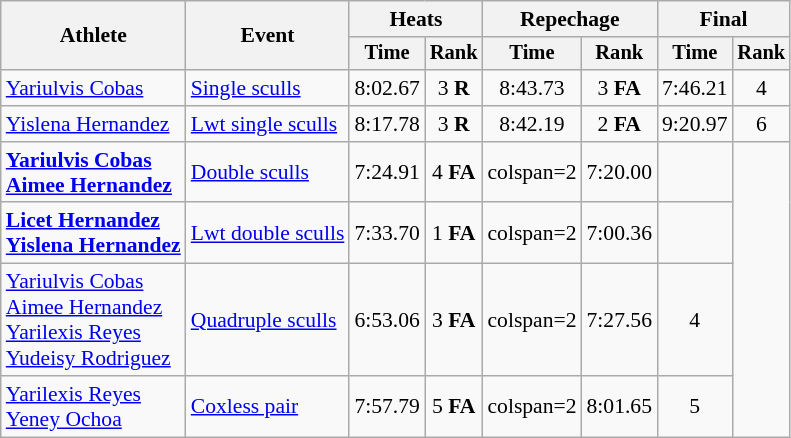<table class="wikitable" style="font-size:90%">
<tr>
<th rowspan=2>Athlete</th>
<th rowspan=2>Event</th>
<th colspan="2">Heats</th>
<th colspan="2">Repechage</th>
<th colspan="2">Final</th>
</tr>
<tr style="font-size:95%">
<th>Time</th>
<th>Rank</th>
<th>Time</th>
<th>Rank</th>
<th>Time</th>
<th>Rank</th>
</tr>
<tr align=center>
<td align=left><a href='#'>Yariulvis Cobas</a></td>
<td align=left><a href='#'>Single sculls</a></td>
<td>8:02.67</td>
<td>3 <strong>R</strong></td>
<td>8:43.73</td>
<td>3 <strong>FA</strong></td>
<td>7:46.21</td>
<td>4</td>
</tr>
<tr align=center>
<td align=left><a href='#'>Yislena Hernandez</a></td>
<td align=left><a href='#'>Lwt single sculls</a></td>
<td>8:17.78</td>
<td>3 <strong>R</strong></td>
<td>8:42.19</td>
<td>2 <strong>FA</strong></td>
<td>9:20.97</td>
<td>6</td>
</tr>
<tr align=center>
<td align=left><strong><a href='#'>Yariulvis Cobas</a><br><a href='#'>Aimee Hernandez</a></strong></td>
<td align=left><a href='#'>Double sculls</a></td>
<td>7:24.91</td>
<td>4 <strong>FA</strong></td>
<td>colspan=2 </td>
<td>7:20.00</td>
<td></td>
</tr>
<tr align=center>
<td align=left><strong><a href='#'>Licet Hernandez</a><br><a href='#'>Yislena Hernandez</a></strong></td>
<td align=left><a href='#'>Lwt double sculls</a></td>
<td>7:33.70</td>
<td>1 <strong>FA</strong></td>
<td>colspan=2 </td>
<td>7:00.36</td>
<td></td>
</tr>
<tr align=center>
<td align=left><a href='#'>Yariulvis Cobas</a><br><a href='#'>Aimee Hernandez</a><br><a href='#'>Yarilexis Reyes</a><br><a href='#'>Yudeisy Rodriguez</a></td>
<td align=left><a href='#'>Quadruple sculls</a></td>
<td>6:53.06</td>
<td>3 <strong>FA</strong></td>
<td>colspan=2 </td>
<td>7:27.56</td>
<td>4</td>
</tr>
<tr align=center>
<td align=left><a href='#'>Yarilexis Reyes</a><br><a href='#'>Yeney Ochoa</a></td>
<td align=left><a href='#'>Coxless pair</a></td>
<td>7:57.79</td>
<td>5 <strong>FA</strong></td>
<td>colspan=2 </td>
<td>8:01.65</td>
<td>5</td>
</tr>
</table>
